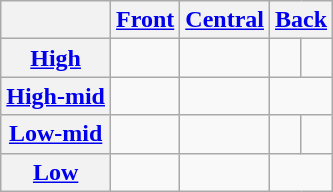<table class="wikitable" style=text-align:center>
<tr>
<th></th>
<th><a href='#'>Front</a></th>
<th><a href='#'>Central</a></th>
<th colspan="2"><a href='#'>Back</a></th>
</tr>
<tr>
<th><a href='#'>High</a></th>
<td align="center"></td>
<td></td>
<td></td>
<td align="center"></td>
</tr>
<tr>
<th><a href='#'>High-mid</a></th>
<td></td>
<td></td>
<td colspan="2"></td>
</tr>
<tr>
<th><a href='#'>Low-mid</a></th>
<td align="center"></td>
<td></td>
<td></td>
<td align="center"></td>
</tr>
<tr>
<th><a href='#'>Low</a></th>
<td></td>
<td align="center"></td>
<td colspan="2"></td>
</tr>
</table>
